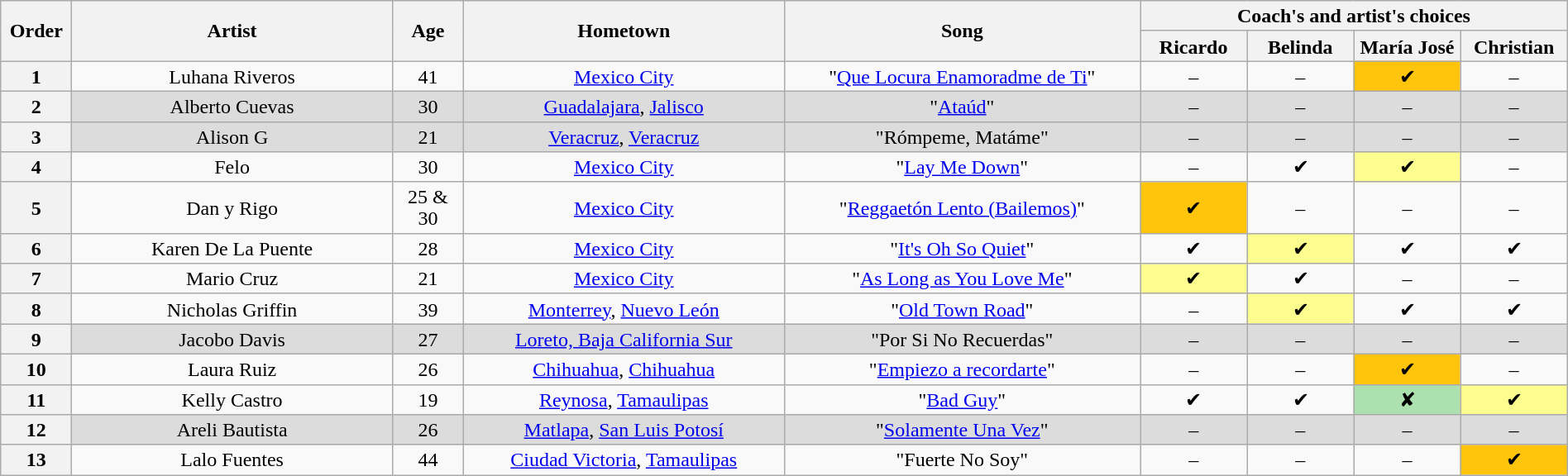<table class="wikitable" style="text-align:center; line-height:17px; width:100%">
<tr>
<th scope="col" rowspan="2" style="width:04%">Order</th>
<th scope="col" rowspan="2" style="width:18%">Artist</th>
<th scope="col" rowspan="2" style="width:04%">Age</th>
<th scope="col" rowspan="2" style="width:18%">Hometown</th>
<th scope="col" rowspan="2" style="width:20%">Song</th>
<th scope="col" colspan="4" style="width:24%">Coach's and artist's choices</th>
</tr>
<tr>
<th style="width:06%">Ricardo</th>
<th style="width:06%">Belinda</th>
<th style="width:06%">María José</th>
<th style="width:06%">Christian</th>
</tr>
<tr>
<th>1</th>
<td>Luhana Riveros</td>
<td>41</td>
<td><a href='#'>Mexico City</a></td>
<td>"<a href='#'>Que Locura Enamoradme de Ti</a>"</td>
<td>–</td>
<td>–</td>
<td style="background:#ffc40c">✔</td>
<td>–</td>
</tr>
<tr style="background:#dcdcdc">
<th>2</th>
<td>Alberto Cuevas</td>
<td>30</td>
<td><a href='#'>Guadalajara</a>, <a href='#'>Jalisco</a></td>
<td>"<a href='#'>Ataúd</a>"</td>
<td>–</td>
<td>–</td>
<td>–</td>
<td>–</td>
</tr>
<tr style="background:#dcdcdc">
<th>3</th>
<td>Alison G</td>
<td>21</td>
<td><a href='#'>Veracruz</a>, <a href='#'>Veracruz</a></td>
<td>"Rómpeme, Matáme"</td>
<td>–</td>
<td>–</td>
<td>–</td>
<td>–</td>
</tr>
<tr>
<th>4</th>
<td>Felo</td>
<td>30</td>
<td><a href='#'>Mexico City</a></td>
<td>"<a href='#'>Lay Me Down</a>"</td>
<td>–</td>
<td>✔</td>
<td style="background:#fdfc8f">✔</td>
<td>–</td>
</tr>
<tr>
<th>5</th>
<td>Dan y Rigo</td>
<td>25 & 30</td>
<td><a href='#'>Mexico City</a></td>
<td>"<a href='#'>Reggaetón Lento (Bailemos)</a>"</td>
<td style="background:#ffc40c">✔</td>
<td>–</td>
<td>–</td>
<td>–</td>
</tr>
<tr>
<th>6</th>
<td>Karen De La Puente</td>
<td>28</td>
<td><a href='#'>Mexico City</a></td>
<td>"<a href='#'>It's Oh So Quiet</a>"</td>
<td>✔</td>
<td style="background:#fdfc8f">✔</td>
<td>✔</td>
<td>✔</td>
</tr>
<tr>
<th>7</th>
<td>Mario Cruz</td>
<td>21</td>
<td><a href='#'>Mexico City</a></td>
<td>"<a href='#'>As Long as You Love Me</a>"</td>
<td style="background:#fdfc8f">✔</td>
<td>✔</td>
<td>–</td>
<td>–</td>
</tr>
<tr>
<th>8</th>
<td>Nicholas Griffin</td>
<td>39</td>
<td><a href='#'>Monterrey</a>, <a href='#'>Nuevo León</a></td>
<td>"<a href='#'>Old Town Road</a>"</td>
<td>–</td>
<td style="background:#fdfc8f">✔</td>
<td>✔</td>
<td>✔</td>
</tr>
<tr style="background:#dcdcdc">
<th>9</th>
<td>Jacobo Davis</td>
<td>27</td>
<td><a href='#'>Loreto, Baja California Sur</a></td>
<td>"Por Si No Recuerdas"</td>
<td>–</td>
<td>–</td>
<td>–</td>
<td>–</td>
</tr>
<tr>
<th>10</th>
<td>Laura Ruiz</td>
<td>26</td>
<td><a href='#'>Chihuahua</a>, <a href='#'>Chihuahua</a></td>
<td>"<a href='#'>Empiezo a recordarte</a>"</td>
<td>–</td>
<td>–</td>
<td style="background:#ffc40c">✔</td>
<td>–</td>
</tr>
<tr>
<th>11</th>
<td>Kelly Castro</td>
<td>19</td>
<td><a href='#'>Reynosa</a>, <a href='#'>Tamaulipas</a></td>
<td>"<a href='#'>Bad Guy</a>"</td>
<td>✔</td>
<td>✔</td>
<td style="background:#ace1af">✘</td>
<td style="background:#fdfc8f">✔</td>
</tr>
<tr style="background:#dcdcdc">
<th>12</th>
<td>Areli Bautista</td>
<td>26</td>
<td><a href='#'>Matlapa</a>, <a href='#'>San Luis Potosí</a></td>
<td>"<a href='#'>Solamente Una Vez</a>"</td>
<td>–</td>
<td>–</td>
<td>–</td>
<td>–</td>
</tr>
<tr>
<th>13</th>
<td>Lalo Fuentes</td>
<td>44</td>
<td><a href='#'>Ciudad Victoria</a>, <a href='#'>Tamaulipas</a></td>
<td>"Fuerte No Soy"</td>
<td>–</td>
<td>–</td>
<td>–</td>
<td style="background:#ffc40c">✔</td>
</tr>
</table>
